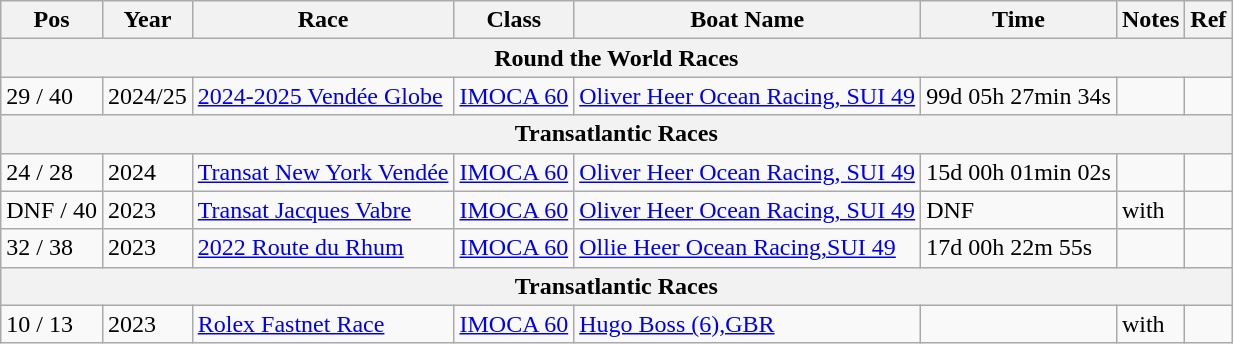<table class="wikitable sortable">
<tr>
<th>Pos</th>
<th>Year</th>
<th>Race</th>
<th>Class</th>
<th>Boat Name</th>
<th>Time</th>
<th>Notes</th>
<th>Ref</th>
</tr>
<tr>
<th colspan = 8><strong>Round the World Races</strong></th>
</tr>
<tr>
<td>29 / 40</td>
<td>2024/25</td>
<td><a href='#'>2024-2025 Vendée Globe</a></td>
<td><a href='#'>IMOCA 60</a></td>
<td><a href='#'>Oliver Heer Ocean Racing, SUI 49</a></td>
<td>99d 05h 27min 34s</td>
<td></td>
<td></td>
</tr>
<tr>
<th colspan = 8><strong>Transatlantic Races</strong></th>
</tr>
<tr>
<td>24 / 28</td>
<td>2024</td>
<td><a href='#'>Transat New York Vendée</a></td>
<td><a href='#'>IMOCA 60</a></td>
<td><a href='#'>Oliver Heer Ocean Racing, SUI 49</a></td>
<td>15d 00h 01min 02s</td>
<td></td>
<td></td>
</tr>
<tr>
<td>DNF / 40</td>
<td>2023</td>
<td><a href='#'>Transat Jacques Vabre</a></td>
<td><a href='#'>IMOCA 60</a></td>
<td><a href='#'>Oliver Heer Ocean Racing, SUI 49</a></td>
<td>DNF</td>
<td>with <br> </td>
<td></td>
</tr>
<tr>
<td>32 / 38</td>
<td>2023</td>
<td><a href='#'>2022 Route du Rhum</a></td>
<td><a href='#'>IMOCA 60</a></td>
<td><a href='#'>Ollie Heer Ocean Racing,SUI 49</a></td>
<td>17d 00h 22m 55s</td>
<td></td>
<td></td>
</tr>
<tr>
<th colspan = 8><strong>Transatlantic Races</strong></th>
</tr>
<tr>
<td>10 / 13</td>
<td>2023</td>
<td><a href='#'>Rolex Fastnet Race</a></td>
<td><a href='#'>IMOCA 60</a></td>
<td><a href='#'>Hugo Boss (6),GBR</a></td>
<td></td>
<td>with </td>
<td></td>
</tr>
</table>
